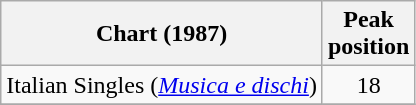<table class="wikitable">
<tr>
<th scope="col">Chart (1987)</th>
<th scope="col">Peak<br>position</th>
</tr>
<tr>
<td align="left">Italian Singles (<em><a href='#'>Musica e dischi</a></em>)</td>
<td align="center">18</td>
</tr>
<tr>
</tr>
</table>
